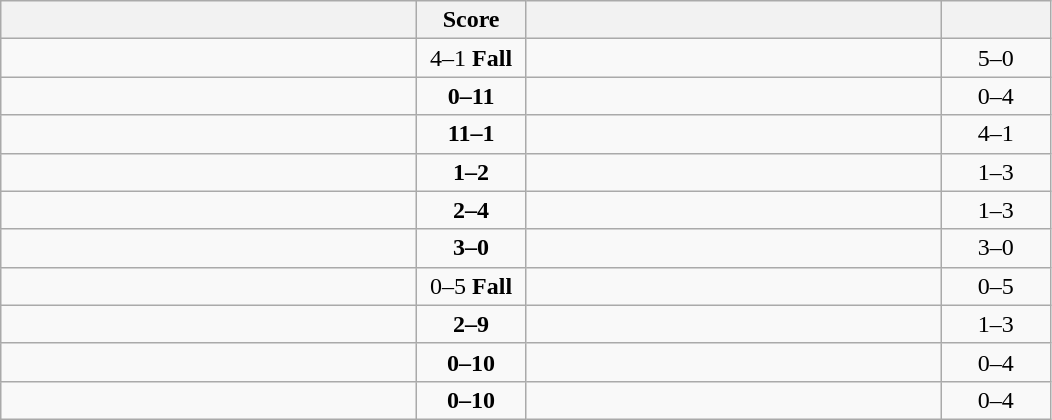<table class="wikitable" style="text-align: center; ">
<tr>
<th align="right" width="270"></th>
<th width="65">Score</th>
<th align="left" width="270"></th>
<th width="65"></th>
</tr>
<tr>
<td align="left"><strong></strong></td>
<td>4–1 <strong>Fall</strong></td>
<td align="left"></td>
<td>5–0 <strong></strong></td>
</tr>
<tr>
<td align="left"></td>
<td><strong>0–11</strong></td>
<td align="left"><strong></strong></td>
<td>0–4 <strong></strong></td>
</tr>
<tr>
<td align="left"><strong></strong></td>
<td><strong>11–1</strong></td>
<td align="left"></td>
<td>4–1 <strong></strong></td>
</tr>
<tr>
<td align="left"></td>
<td><strong>1–2</strong></td>
<td align="left"><strong></strong></td>
<td>1–3 <strong></strong></td>
</tr>
<tr>
<td align="left"></td>
<td><strong>2–4</strong></td>
<td align="left"><strong></strong></td>
<td>1–3 <strong></strong></td>
</tr>
<tr>
<td align="left"><strong></strong></td>
<td><strong>3–0</strong></td>
<td align="left"></td>
<td>3–0 <strong></strong></td>
</tr>
<tr>
<td align="left"></td>
<td>0–5 <strong>Fall</strong></td>
<td align="left"><strong></strong></td>
<td>0–5 <strong></strong></td>
</tr>
<tr>
<td align="left"></td>
<td><strong>2–9</strong></td>
<td align="left"><strong></strong></td>
<td>1–3 <strong></strong></td>
</tr>
<tr>
<td align="left"></td>
<td><strong>0–10</strong></td>
<td align="left"><strong></strong></td>
<td>0–4 <strong></strong></td>
</tr>
<tr>
<td align="left"></td>
<td><strong>0–10</strong></td>
<td align="left"><strong></strong></td>
<td>0–4 <strong></strong></td>
</tr>
</table>
